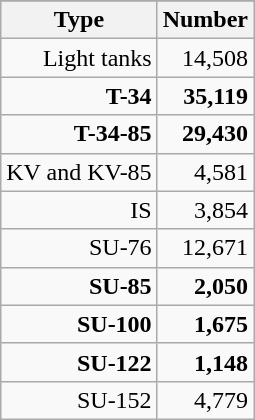<table class="wikitable sortable floatright" style="text-align:right;">
<tr>
</tr>
<tr>
<th>Type</th>
<th>Number</th>
</tr>
<tr>
<td>Light tanks</td>
<td>14,508</td>
</tr>
<tr>
<td><strong>T-34</strong></td>
<td><strong>35,119</strong></td>
</tr>
<tr>
<td><strong>T-34-85</strong></td>
<td><strong>29,430</strong></td>
</tr>
<tr>
<td>KV and KV-85</td>
<td>4,581</td>
</tr>
<tr>
<td>IS</td>
<td>3,854</td>
</tr>
<tr>
<td>SU-76</td>
<td>12,671</td>
</tr>
<tr>
<td><strong>SU-85</strong></td>
<td><strong>2,050</strong></td>
</tr>
<tr>
<td><strong>SU-100</strong></td>
<td><strong>1,675</strong></td>
</tr>
<tr>
<td><strong>SU-122</strong></td>
<td><strong>1,148</strong></td>
</tr>
<tr>
<td>SU-152</td>
<td>4,779</td>
</tr>
</table>
